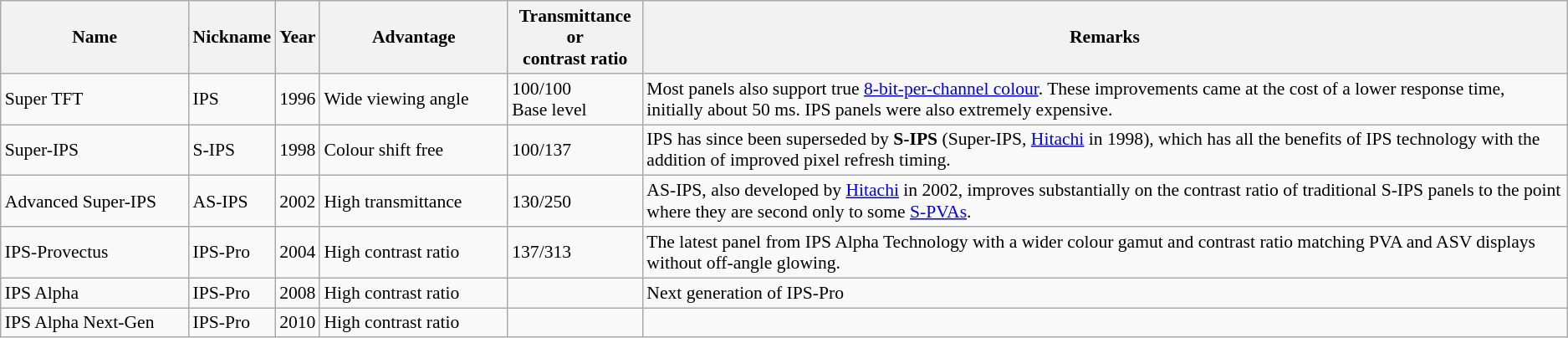<table class="wikitable" style="font-size: 90%; text-align:left;">
<tr>
<th style="width:12%;">Name</th>
<th>Nickname</th>
<th>Year</th>
<th style="width:12%;">Advantage</th>
<th>Transmittance or<br>contrast ratio</th>
<th>Remarks</th>
</tr>
<tr>
<td>Super TFT</td>
<td>IPS</td>
<td>1996</td>
<td>Wide viewing angle</td>
<td>100/100<br>Base level</td>
<td>Most panels also support true <a href='#'>8-bit-per-channel colour</a>. These improvements came at the cost of a lower response time, initially about 50 ms. IPS panels were also extremely expensive.</td>
</tr>
<tr>
<td>Super-IPS</td>
<td>S-IPS</td>
<td>1998</td>
<td>Colour shift free</td>
<td>100/137</td>
<td>IPS has since been superseded by <strong>S-IPS</strong> (Super-IPS, <a href='#'>Hitachi</a> in 1998), which has all the benefits of IPS technology with the addition of improved pixel refresh timing.</td>
</tr>
<tr>
<td>Advanced Super-IPS</td>
<td>AS-IPS</td>
<td>2002</td>
<td>High transmittance</td>
<td>130/250</td>
<td>AS-IPS, also developed by <a href='#'>Hitachi</a> in 2002, improves substantially on the contrast ratio of traditional S-IPS panels to the point where they are second only to some <a href='#'>S-PVAs</a>.</td>
</tr>
<tr>
<td>IPS-Provectus</td>
<td>IPS-Pro</td>
<td>2004</td>
<td>High contrast ratio</td>
<td>137/313</td>
<td>The latest panel from IPS Alpha Technology with a wider colour gamut and contrast ratio matching PVA and ASV displays without off-angle glowing.</td>
</tr>
<tr>
<td>IPS Alpha</td>
<td>IPS-Pro</td>
<td>2008</td>
<td>High contrast ratio</td>
<td></td>
<td>Next generation of IPS-Pro</td>
</tr>
<tr>
<td>IPS Alpha Next-Gen</td>
<td>IPS-Pro</td>
<td>2010</td>
<td>High contrast ratio</td>
<td></td>
<td></td>
</tr>
</table>
